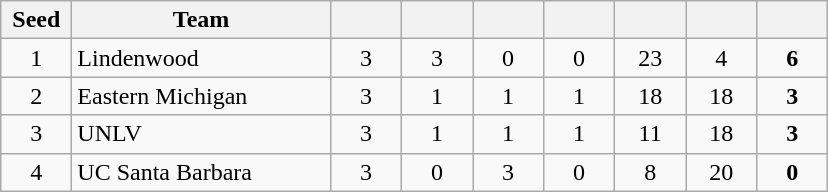<table class="wikitable" style="text-align:center;">
<tr>
<th width=40>Seed</th>
<th width=165>Team</th>
<th width=40></th>
<th width=40></th>
<th width=40></th>
<th width=40></th>
<th width=40></th>
<th width=40></th>
<th width=40></th>
</tr>
<tr>
<td>1</td>
<td style="text-align:left;">Lindenwood</td>
<td>3</td>
<td>3</td>
<td>0</td>
<td>0</td>
<td>23</td>
<td>4</td>
<td><strong>6</strong></td>
</tr>
<tr>
<td>2</td>
<td style="text-align:left;">Eastern Michigan</td>
<td>3</td>
<td>1</td>
<td>1</td>
<td>1</td>
<td>18</td>
<td>18</td>
<td><strong>3</strong></td>
</tr>
<tr>
<td>3</td>
<td style="text-align:left;">UNLV</td>
<td>3</td>
<td>1</td>
<td>1</td>
<td>1</td>
<td>11</td>
<td>18</td>
<td><strong>3</strong></td>
</tr>
<tr>
<td>4</td>
<td style="text-align:left;">UC Santa Barbara</td>
<td>3</td>
<td>0</td>
<td>3</td>
<td>0</td>
<td>8</td>
<td>20</td>
<td><strong>0</strong></td>
</tr>
</table>
